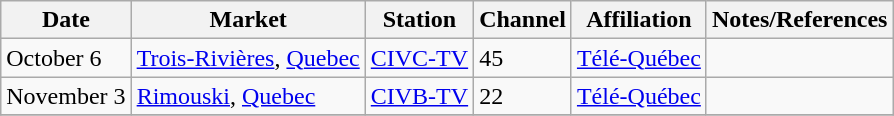<table class="wikitable">
<tr>
<th>Date</th>
<th>Market</th>
<th>Station</th>
<th>Channel</th>
<th>Affiliation</th>
<th>Notes/References</th>
</tr>
<tr>
<td>October 6</td>
<td><a href='#'>Trois-Rivières</a>, <a href='#'>Quebec</a></td>
<td><a href='#'>CIVC-TV</a></td>
<td>45</td>
<td><a href='#'>Télé-Québec</a></td>
<td></td>
</tr>
<tr>
<td>November 3</td>
<td><a href='#'>Rimouski</a>, <a href='#'>Quebec</a></td>
<td><a href='#'>CIVB-TV</a></td>
<td>22</td>
<td><a href='#'>Télé-Québec</a></td>
<td></td>
</tr>
<tr>
</tr>
</table>
